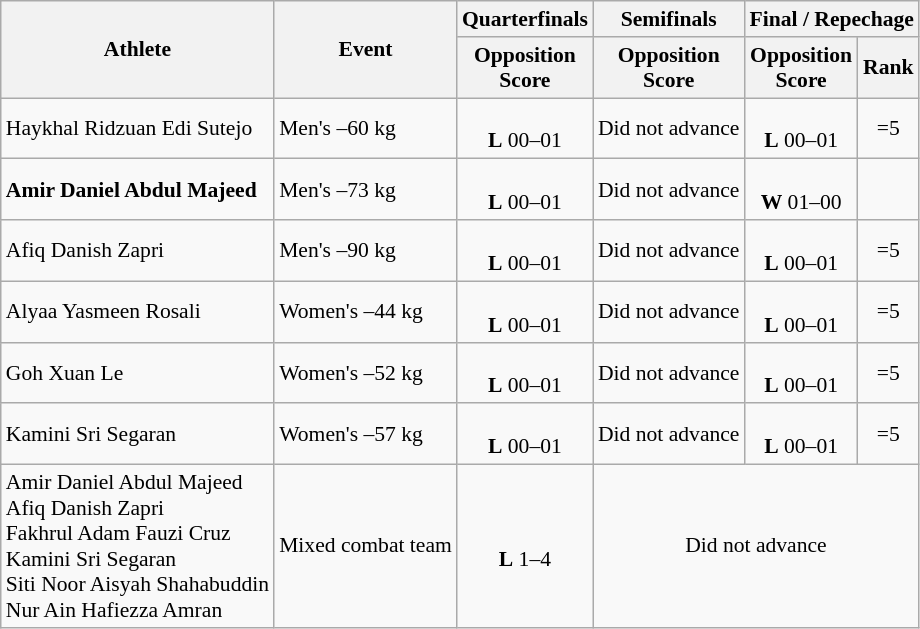<table class="wikitable" style="font-size:90%">
<tr>
<th rowspan="2">Athlete</th>
<th rowspan="2">Event</th>
<th>Quarterfinals</th>
<th>Semifinals</th>
<th colspan="2">Final / Repechage</th>
</tr>
<tr>
<th>Opposition<br>Score</th>
<th>Opposition<br>Score</th>
<th>Opposition<br>Score</th>
<th>Rank</th>
</tr>
<tr align="center">
<td align="left">Haykhal Ridzuan Edi Sutejo</td>
<td align="left">Men's –60 kg</td>
<td><br><strong>L</strong> 00–01</td>
<td>Did not advance</td>
<td><br><strong>L</strong> 00–01</td>
<td>=5</td>
</tr>
<tr align="center">
<td align="left"><strong>Amir Daniel Abdul Majeed</strong></td>
<td align="left">Men's –73 kg</td>
<td><br><strong>L</strong> 00–01</td>
<td>Did not advance</td>
<td><br><strong>W</strong> 01–00</td>
<td></td>
</tr>
<tr align="center">
<td align="left">Afiq Danish Zapri</td>
<td align="left">Men's –90 kg</td>
<td><br><strong>L</strong> 00–01</td>
<td>Did not advance</td>
<td><br><strong>L</strong> 00–01</td>
<td>=5</td>
</tr>
<tr align="center">
<td align="left">Alyaa Yasmeen Rosali</td>
<td align="left">Women's –44 kg</td>
<td><br><strong>L</strong> 00–01</td>
<td>Did not advance</td>
<td><br><strong>L</strong> 00–01</td>
<td>=5</td>
</tr>
<tr align="center">
<td align="left">Goh Xuan Le</td>
<td align="left">Women's –52 kg</td>
<td><br><strong>L</strong> 00–01</td>
<td>Did not advance</td>
<td><br><strong>L</strong> 00–01</td>
<td>=5</td>
</tr>
<tr align="center">
<td align="left">Kamini Sri Segaran</td>
<td align="left">Women's –57 kg</td>
<td><br><strong>L</strong> 00–01</td>
<td>Did not advance</td>
<td><br><strong>L</strong> 00–01</td>
<td>=5</td>
</tr>
<tr align="center">
<td align="left">Amir Daniel Abdul Majeed<br>Afiq Danish Zapri<br>Fakhrul Adam Fauzi Cruz<br>Kamini Sri Segaran<br>Siti Noor Aisyah Shahabuddin<br>Nur Ain Hafiezza Amran</td>
<td align="left">Mixed combat team</td>
<td><br><strong>L</strong> 1–4</td>
<td colspan=3>Did not advance</td>
</tr>
</table>
